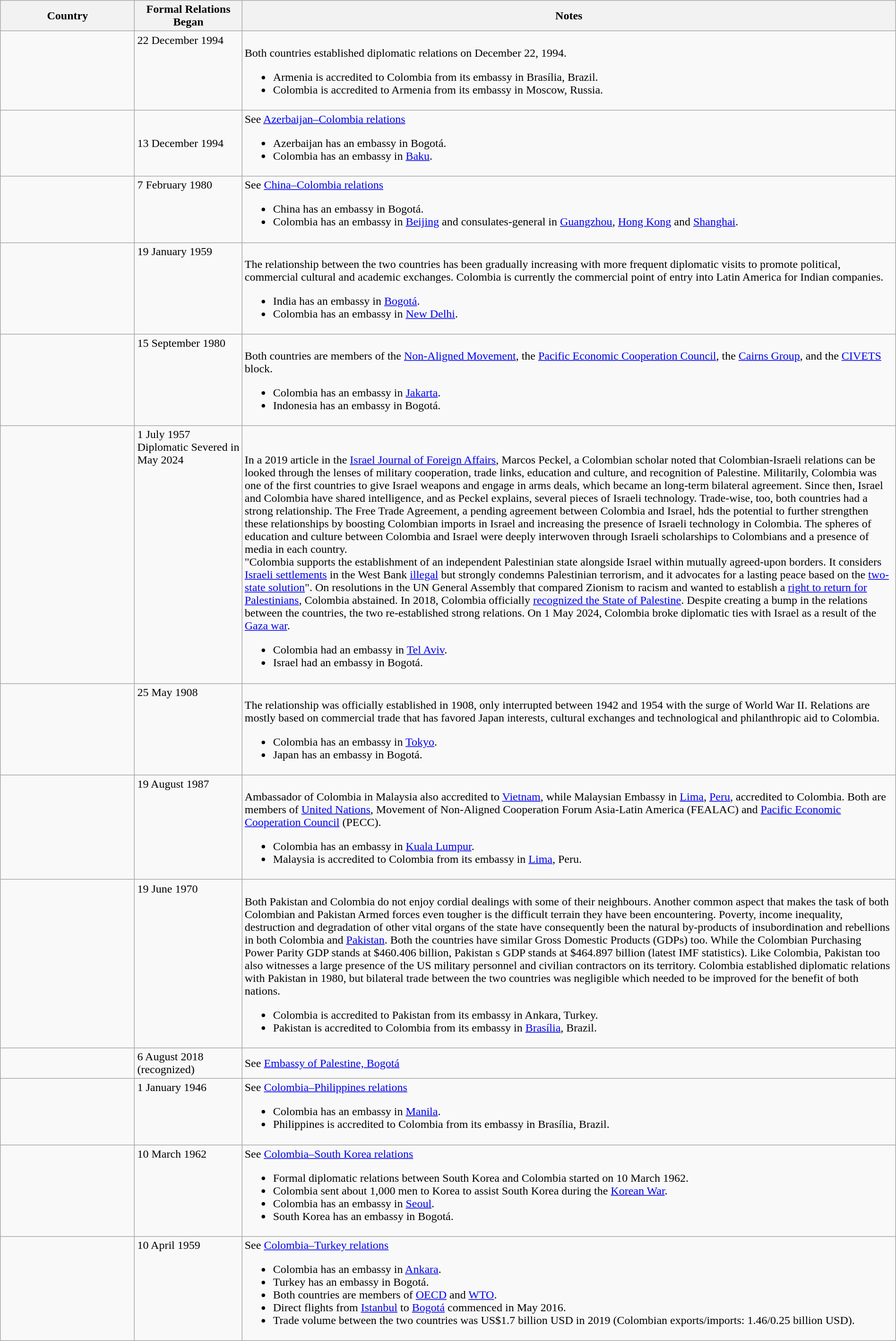<table class="wikitable sortable" style="width:100%; margin:auto;">
<tr>
<th style="width:15%;">Country</th>
<th style="width:12%;">Formal Relations Began</th>
<th>Notes</th>
</tr>
<tr valign="top">
<td></td>
<td>22 December 1994</td>
<td><br>Both countries established diplomatic relations on December 22, 1994.<ul><li>Armenia is accredited to Colombia from its embassy in Brasília, Brazil.</li><li>Colombia is accredited to Armenia from its embassy in Moscow, Russia.</li></ul></td>
</tr>
<tr -valign="top">
<td></td>
<td>13 December 1994</td>
<td>See <a href='#'>Azerbaijan–Colombia relations</a><br><ul><li>Azerbaijan has an embassy in Bogotá.</li><li>Colombia has an embassy in <a href='#'>Baku</a>.</li></ul></td>
</tr>
<tr valign="top">
<td></td>
<td>7 February 1980</td>
<td>See <a href='#'>China–Colombia relations</a><br><ul><li>China has an embassy in Bogotá.</li><li>Colombia has an embassy in <a href='#'>Beijing</a> and consulates-general in <a href='#'>Guangzhou</a>, <a href='#'>Hong Kong</a> and <a href='#'>Shanghai</a>.</li></ul></td>
</tr>
<tr valign="top">
<td></td>
<td>19 January 1959</td>
<td><br>
The relationship between the two countries has been gradually increasing with more frequent diplomatic visits to promote political, commercial cultural and academic exchanges. Colombia is currently the commercial point of entry into Latin America for Indian companies.<ul><li>India has an embassy in <a href='#'>Bogotá</a>.</li><li>Colombia has an embassy in <a href='#'>New Delhi</a>.</li></ul></td>
</tr>
<tr valign="top">
<td></td>
<td>15 September 1980</td>
<td><br>
Both countries are members of the <a href='#'>Non-Aligned Movement</a>, the <a href='#'>Pacific Economic Cooperation Council</a>, the <a href='#'>Cairns Group</a>, and the <a href='#'>CIVETS</a> block.<ul><li>Colombia has an embassy in <a href='#'>Jakarta</a>.</li><li>Indonesia has an embassy in Bogotá.</li></ul></td>
</tr>
<tr valign="top">
<td></td>
<td>1 July 1957 Diplomatic Severed in May 2024</td>
<td><br><br>In a 2019 article in the <a href='#'>Israel Journal of Foreign Affairs</a>, Marcos Peckel, a Colombian scholar noted that Colombian-Israeli relations can be looked through the lenses of military cooperation, trade links, education and culture, and recognition of Palestine. Militarily, Colombia was one of the first countries to give Israel weapons and engage in arms deals, which became an long-term bilateral agreement. Since then, Israel and Colombia have shared intelligence, and as Peckel explains, several pieces of Israeli technology. Trade-wise, too, both countries had a strong relationship. The Free Trade Agreement, a pending agreement between Colombia and Israel, hds the potential to further strengthen these relationships by boosting Colombian imports in Israel and increasing the presence of Israeli technology in Colombia. The spheres of education and culture between Colombia and Israel were deeply interwoven through Israeli scholarships to Colombians and a presence of media in each country.<br>"Colombia supports the establishment of an independent Palestinian state alongside Israel within mutually agreed-upon borders. It considers <a href='#'>Israeli settlements</a> in the West Bank <a href='#'>illegal</a> but strongly condemns Palestinian terrorism, and it advocates for a lasting peace based on the <a href='#'>two-state solution</a>". On resolutions in the UN General Assembly that compared Zionism to racism and wanted to establish a <a href='#'>right to return for Palestinians</a>, Colombia abstained. In 2018, Colombia officially <a href='#'>recognized the State of Palestine</a>. Despite creating a bump in the relations between the countries, the two re-established strong relations. On 1 May 2024, Colombia broke diplomatic ties with Israel as a result of the <a href='#'>Gaza war</a>.<ul><li>Colombia had an embassy in <a href='#'>Tel Aviv</a>.</li><li>Israel had an embassy in Bogotá.</li></ul></td>
</tr>
<tr valign="top">
<td></td>
<td>25 May 1908</td>
<td><br>
The relationship was officially established in 1908, only interrupted between 1942 and 1954 with the surge of World War II. Relations are mostly based on commercial trade that has favored Japan interests, cultural exchanges and technological and philanthropic aid to Colombia.<ul><li>Colombia has an embassy in <a href='#'>Tokyo</a>.</li><li>Japan has an embassy in Bogotá.</li></ul></td>
</tr>
<tr valign="top">
<td></td>
<td>19 August 1987</td>
<td><br>Ambassador of Colombia in Malaysia also accredited to <a href='#'>Vietnam</a>, while Malaysian Embassy in <a href='#'>Lima</a>, <a href='#'>Peru</a>, accredited to Colombia. Both are members of <a href='#'>United Nations</a>, Movement of Non-Aligned Cooperation Forum Asia-Latin America (FEALAC) and <a href='#'>Pacific Economic Cooperation Council</a> (PECC).<ul><li>Colombia has an embassy in <a href='#'>Kuala Lumpur</a>.</li><li>Malaysia is accredited to Colombia from its embassy in <a href='#'>Lima</a>, Peru.</li></ul></td>
</tr>
<tr valign="top">
<td></td>
<td>19 June 1970</td>
<td><br>Both Pakistan and Colombia do not enjoy cordial dealings with some of their neighbours. Another common aspect that makes the task of both Colombian and Pakistan Armed forces even tougher is the difficult terrain they have been encountering. Poverty, income inequality, destruction and degradation of other vital organs of the state have consequently been the natural by-products of insubordination and rebellions in both Colombia and <a href='#'>Pakistan</a>. Both the countries have similar Gross Domestic Products (GDPs) too. While the Colombian Purchasing Power Parity GDP stands at $460.406 billion, Pakistan s GDP stands at $464.897 billion (latest IMF statistics). Like Colombia, Pakistan too also witnesses a large presence of the US military personnel and civilian contractors on its territory. Colombia established diplomatic relations with Pakistan in 1980, but bilateral trade between the two countries was negligible which needed to be improved for the benefit of both nations.<ul><li>Colombia is accredited to Pakistan from its embassy in Ankara, Turkey.</li><li>Pakistan is accredited to Colombia from its embassy in <a href='#'>Brasília</a>, Brazil.</li></ul></td>
</tr>
<tr>
<td></td>
<td>6 August 2018 (recognized)</td>
<td>See <a href='#'>Embassy of Palestine, Bogotá</a></td>
</tr>
<tr valign="top">
<td></td>
<td>1 January 1946</td>
<td>See <a href='#'>Colombia–Philippines relations</a><br><ul><li>Colombia has an embassy in <a href='#'>Manila</a>.</li><li>Philippines is accredited to Colombia from its embassy in Brasília, Brazil.</li></ul></td>
</tr>
<tr valign="top">
<td></td>
<td>10 March 1962</td>
<td>See <a href='#'>Colombia–South Korea relations</a><br><ul><li>Formal diplomatic relations between South Korea and Colombia started on 10 March 1962.</li><li>Colombia sent about 1,000 men to Korea to assist South Korea during the <a href='#'>Korean War</a>.</li><li>Colombia has an embassy in <a href='#'>Seoul</a>.</li><li>South Korea has an embassy in Bogotá.</li></ul></td>
</tr>
<tr valign="top">
<td></td>
<td>10 April 1959</td>
<td>See <a href='#'>Colombia–Turkey relations</a><br><ul><li>Colombia has an embassy in <a href='#'>Ankara</a>.</li><li>Turkey has an embassy in Bogotá.</li><li>Both countries are members of <a href='#'>OECD</a> and <a href='#'>WTO</a>.</li><li>Direct flights from <a href='#'>Istanbul</a> to <a href='#'>Bogotá</a> commenced in May 2016.</li><li>Trade volume between the two countries was US$1.7 billion USD in 2019 (Colombian exports/imports: 1.46/0.25 billion USD).</li></ul></td>
</tr>
</table>
